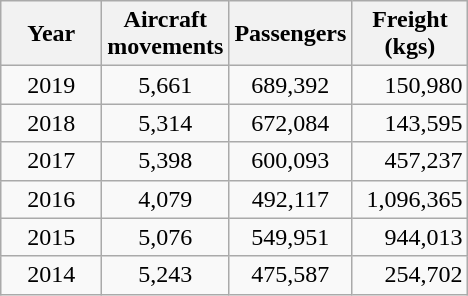<table class="wikitable" style="display:inline-table;">
<tr>
<th colspan style="width:60px;">Year</th>
<th colspan style="width:60px;">Aircraft movements</th>
<th colspan style="width:60px;">Passengers</th>
<th colspan style="width:70px;">Freight (kgs)</th>
</tr>
<tr>
<td style="text-align:center;">2019</td>
<td style="text-align:center;">5,661</td>
<td style="text-align:center;">689,392</td>
<td style="text-align:right;">150,980</td>
</tr>
<tr>
<td style="text-align:center;">2018</td>
<td style="text-align:center;">5,314</td>
<td style="text-align:center;">672,084</td>
<td style="text-align:right;">143,595</td>
</tr>
<tr>
<td style="text-align:center;">2017</td>
<td style="text-align:center;">5,398</td>
<td style="text-align:center;">600,093</td>
<td style="text-align:right;">457,237</td>
</tr>
<tr>
<td style="text-align:center;">2016</td>
<td style="text-align:center;">4,079</td>
<td style="text-align:center;">492,117</td>
<td style="text-align:right;">1,096,365</td>
</tr>
<tr>
<td style="text-align:center;">2015</td>
<td style="text-align:center;">5,076</td>
<td style="text-align:center;">549,951</td>
<td style="text-align:right;">944,013</td>
</tr>
<tr>
<td style="text-align:center;">2014</td>
<td style="text-align:center;">5,243</td>
<td style="text-align:center;">475,587</td>
<td style="text-align:right;">254,702</td>
</tr>
</table>
